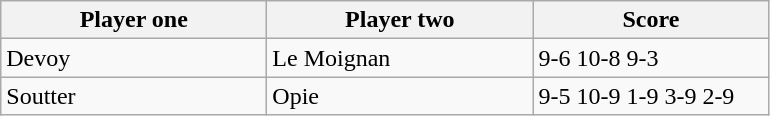<table class="wikitable">
<tr>
<th width=170>Player one</th>
<th width=170>Player two</th>
<th width=150>Score</th>
</tr>
<tr>
<td> Devoy</td>
<td> Le Moignan</td>
<td>9-6 10-8 9-3</td>
</tr>
<tr>
<td> Soutter</td>
<td> Opie</td>
<td>9-5 10-9 1-9 3-9 2-9</td>
</tr>
</table>
